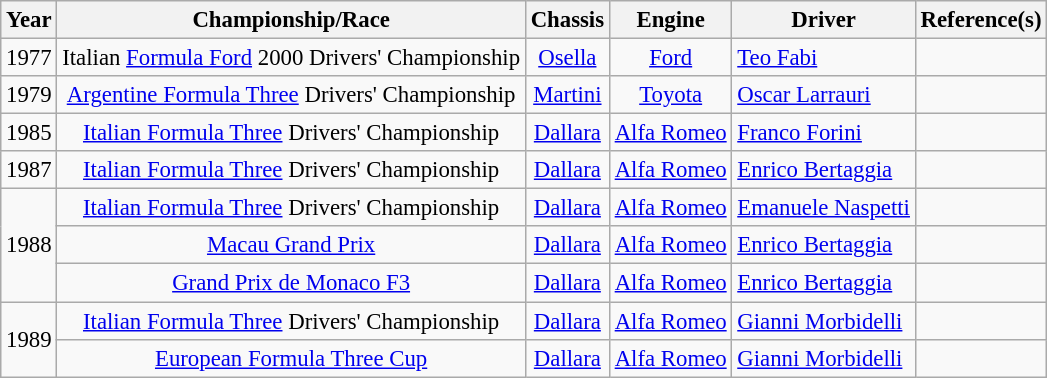<table class="wikitable" style="text-align:center; font-size:95%">
<tr>
<th>Year</th>
<th>Championship/Race</th>
<th>Chassis</th>
<th>Engine</th>
<th>Driver</th>
<th>Reference(s)</th>
</tr>
<tr>
<td>1977</td>
<td>Italian <a href='#'>Formula Ford</a> 2000 Drivers' Championship</td>
<td><a href='#'>Osella</a></td>
<td><a href='#'>Ford</a></td>
<td align="left"> <a href='#'>Teo Fabi</a></td>
<td></td>
</tr>
<tr>
<td>1979</td>
<td><a href='#'>Argentine Formula Three</a> Drivers' Championship</td>
<td><a href='#'>Martini</a></td>
<td><a href='#'>Toyota</a></td>
<td align="left"> <a href='#'>Oscar Larrauri</a></td>
<td></td>
</tr>
<tr>
<td>1985</td>
<td><a href='#'>Italian Formula Three</a> Drivers' Championship</td>
<td><a href='#'>Dallara</a></td>
<td><a href='#'>Alfa Romeo</a></td>
<td align="left"> <a href='#'>Franco Forini</a></td>
<td></td>
</tr>
<tr>
<td>1987</td>
<td><a href='#'>Italian Formula Three</a> Drivers' Championship</td>
<td><a href='#'>Dallara</a></td>
<td><a href='#'>Alfa Romeo</a></td>
<td align="left"> <a href='#'>Enrico Bertaggia</a></td>
<td></td>
</tr>
<tr>
<td rowspan=3>1988</td>
<td><a href='#'>Italian Formula Three</a> Drivers' Championship</td>
<td><a href='#'>Dallara</a></td>
<td><a href='#'>Alfa Romeo</a></td>
<td align="left"> <a href='#'>Emanuele Naspetti</a></td>
<td></td>
</tr>
<tr>
<td><a href='#'>Macau Grand Prix</a></td>
<td><a href='#'>Dallara</a></td>
<td><a href='#'>Alfa Romeo</a></td>
<td align="left"> <a href='#'>Enrico Bertaggia</a></td>
<td></td>
</tr>
<tr>
<td><a href='#'>Grand Prix de Monaco F3</a></td>
<td><a href='#'>Dallara</a></td>
<td><a href='#'>Alfa Romeo</a></td>
<td align="left"> <a href='#'>Enrico Bertaggia</a></td>
<td></td>
</tr>
<tr>
<td rowspan=2>1989</td>
<td><a href='#'>Italian Formula Three</a> Drivers' Championship</td>
<td><a href='#'>Dallara</a></td>
<td><a href='#'>Alfa Romeo</a></td>
<td align="left"> <a href='#'>Gianni Morbidelli</a></td>
<td></td>
</tr>
<tr>
<td><a href='#'>European Formula Three Cup</a></td>
<td><a href='#'>Dallara</a></td>
<td><a href='#'>Alfa Romeo</a></td>
<td align="left"> <a href='#'>Gianni Morbidelli</a></td>
<td></td>
</tr>
</table>
